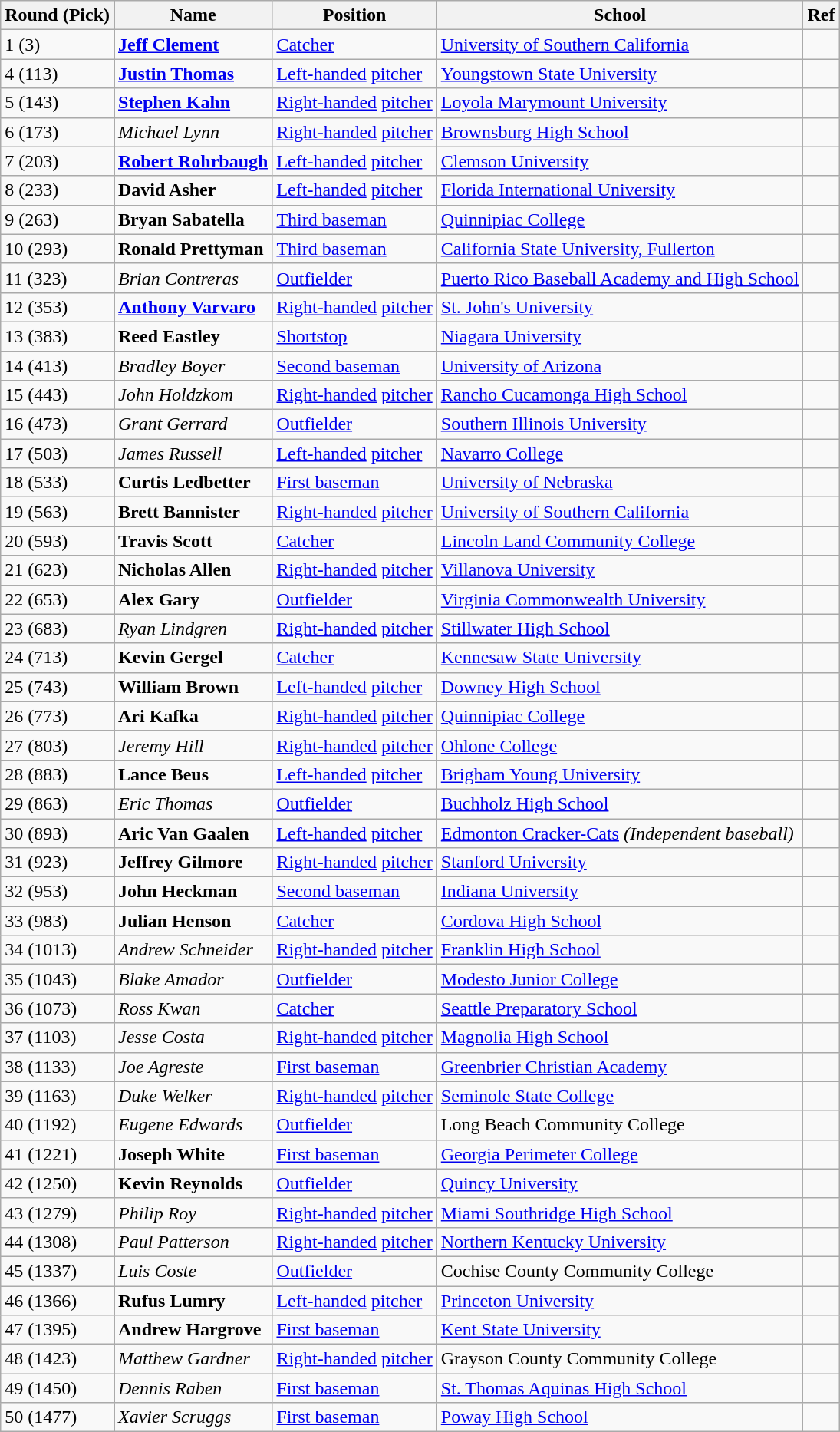<table class="wikitable">
<tr>
<th>Round (Pick)</th>
<th>Name</th>
<th>Position</th>
<th>School</th>
<th>Ref</th>
</tr>
<tr>
<td>1 (3)</td>
<td><strong><a href='#'>Jeff Clement</a></strong></td>
<td><a href='#'>Catcher</a></td>
<td><a href='#'>University of Southern California</a></td>
<td></td>
</tr>
<tr>
<td>4 (113)</td>
<td><strong><a href='#'>Justin Thomas</a></strong></td>
<td><a href='#'>Left-handed</a> <a href='#'>pitcher</a></td>
<td><a href='#'>Youngstown State University</a></td>
<td></td>
</tr>
<tr>
<td>5 (143)</td>
<td><strong><a href='#'>Stephen Kahn</a></strong></td>
<td><a href='#'>Right-handed</a> <a href='#'>pitcher</a></td>
<td><a href='#'>Loyola Marymount University</a></td>
<td></td>
</tr>
<tr>
<td>6 (173)</td>
<td><em>Michael Lynn</em></td>
<td><a href='#'>Right-handed</a> <a href='#'>pitcher</a></td>
<td><a href='#'>Brownsburg High School</a></td>
<td></td>
</tr>
<tr>
<td>7 (203)</td>
<td><strong><a href='#'>Robert Rohrbaugh</a></strong></td>
<td><a href='#'>Left-handed</a> <a href='#'>pitcher</a></td>
<td><a href='#'>Clemson University</a></td>
<td></td>
</tr>
<tr>
<td>8 (233)</td>
<td><strong>David Asher</strong></td>
<td><a href='#'>Left-handed</a> <a href='#'>pitcher</a></td>
<td><a href='#'>Florida International University</a></td>
<td></td>
</tr>
<tr>
<td>9 (263)</td>
<td><strong>Bryan Sabatella</strong></td>
<td><a href='#'>Third baseman</a></td>
<td><a href='#'>Quinnipiac College</a></td>
<td></td>
</tr>
<tr>
<td>10 (293)</td>
<td><strong>Ronald Prettyman</strong></td>
<td><a href='#'>Third baseman</a></td>
<td><a href='#'>California State University, Fullerton</a></td>
<td></td>
</tr>
<tr>
<td>11 (323)</td>
<td><em>Brian Contreras</em></td>
<td><a href='#'>Outfielder</a></td>
<td><a href='#'>Puerto Rico Baseball Academy and High School</a></td>
<td></td>
</tr>
<tr>
<td>12 (353)</td>
<td><strong><a href='#'>Anthony Varvaro</a></strong></td>
<td><a href='#'>Right-handed</a> <a href='#'>pitcher</a></td>
<td><a href='#'>St. John's University</a></td>
<td></td>
</tr>
<tr>
<td>13 (383)</td>
<td><strong>Reed Eastley</strong></td>
<td><a href='#'>Shortstop</a></td>
<td><a href='#'>Niagara University</a></td>
<td></td>
</tr>
<tr>
<td>14 (413)</td>
<td><em>Bradley Boyer</em></td>
<td><a href='#'>Second baseman</a></td>
<td><a href='#'>University of Arizona</a></td>
<td></td>
</tr>
<tr>
<td>15 (443)</td>
<td><em>John Holdzkom</em></td>
<td><a href='#'>Right-handed</a> <a href='#'>pitcher</a></td>
<td><a href='#'>Rancho Cucamonga High School</a></td>
<td></td>
</tr>
<tr>
<td>16 (473)</td>
<td><em>Grant Gerrard</em></td>
<td><a href='#'>Outfielder</a></td>
<td><a href='#'>Southern Illinois University</a></td>
<td></td>
</tr>
<tr>
<td>17 (503)</td>
<td><em>James Russell</em></td>
<td><a href='#'>Left-handed</a> <a href='#'>pitcher</a></td>
<td><a href='#'>Navarro College</a></td>
<td></td>
</tr>
<tr>
<td>18 (533)</td>
<td><strong>Curtis Ledbetter</strong></td>
<td><a href='#'>First baseman</a></td>
<td><a href='#'>University of Nebraska</a></td>
<td></td>
</tr>
<tr>
<td>19 (563)</td>
<td><strong>Brett Bannister</strong></td>
<td><a href='#'>Right-handed</a> <a href='#'>pitcher</a></td>
<td><a href='#'>University of Southern California</a></td>
<td></td>
</tr>
<tr>
<td>20 (593)</td>
<td><strong>Travis Scott</strong></td>
<td><a href='#'>Catcher</a></td>
<td><a href='#'>Lincoln Land Community College</a></td>
<td></td>
</tr>
<tr>
<td>21 (623)</td>
<td><strong>Nicholas Allen</strong></td>
<td><a href='#'>Right-handed</a> <a href='#'>pitcher</a></td>
<td><a href='#'>Villanova University</a></td>
<td></td>
</tr>
<tr>
<td>22 (653)</td>
<td><strong>Alex Gary</strong></td>
<td><a href='#'>Outfielder</a></td>
<td><a href='#'>Virginia Commonwealth University</a></td>
<td></td>
</tr>
<tr>
<td>23 (683)</td>
<td><em>Ryan Lindgren</em></td>
<td><a href='#'>Right-handed</a> <a href='#'>pitcher</a></td>
<td><a href='#'>Stillwater High School</a></td>
<td></td>
</tr>
<tr>
<td>24 (713)</td>
<td><strong>Kevin Gergel</strong></td>
<td><a href='#'>Catcher</a></td>
<td><a href='#'>Kennesaw State University</a></td>
<td></td>
</tr>
<tr>
<td>25 (743)</td>
<td><strong>William Brown</strong></td>
<td><a href='#'>Left-handed</a> <a href='#'>pitcher</a></td>
<td><a href='#'>Downey High School</a></td>
<td></td>
</tr>
<tr>
<td>26 (773)</td>
<td><strong>Ari Kafka</strong></td>
<td><a href='#'>Right-handed</a> <a href='#'>pitcher</a></td>
<td><a href='#'>Quinnipiac College</a></td>
<td></td>
</tr>
<tr>
<td>27 (803)</td>
<td><em>Jeremy Hill</em></td>
<td><a href='#'>Right-handed</a> <a href='#'>pitcher</a></td>
<td><a href='#'>Ohlone College</a></td>
<td></td>
</tr>
<tr>
<td>28 (883)</td>
<td><strong>Lance Beus</strong></td>
<td><a href='#'>Left-handed</a> <a href='#'>pitcher</a></td>
<td><a href='#'>Brigham Young University</a></td>
<td></td>
</tr>
<tr>
<td>29 (863)</td>
<td><em>Eric Thomas</em></td>
<td><a href='#'>Outfielder</a></td>
<td><a href='#'>Buchholz High School</a></td>
<td></td>
</tr>
<tr>
<td>30 (893)</td>
<td><strong>Aric Van Gaalen</strong></td>
<td><a href='#'>Left-handed</a> <a href='#'>pitcher</a></td>
<td><a href='#'>Edmonton Cracker-Cats</a> <em>(Independent baseball)</em></td>
<td></td>
</tr>
<tr>
<td>31 (923)</td>
<td><strong>Jeffrey Gilmore</strong></td>
<td><a href='#'>Right-handed</a> <a href='#'>pitcher</a></td>
<td><a href='#'>Stanford University</a></td>
<td></td>
</tr>
<tr>
<td>32 (953)</td>
<td><strong>John Heckman</strong></td>
<td><a href='#'>Second baseman</a></td>
<td><a href='#'>Indiana University</a></td>
<td></td>
</tr>
<tr>
<td>33 (983)</td>
<td><strong>Julian Henson</strong></td>
<td><a href='#'>Catcher</a></td>
<td><a href='#'>Cordova High School</a></td>
<td></td>
</tr>
<tr>
<td>34 (1013)</td>
<td><em>Andrew Schneider</em></td>
<td><a href='#'>Right-handed</a> <a href='#'>pitcher</a></td>
<td><a href='#'>Franklin High School</a></td>
<td></td>
</tr>
<tr>
<td>35 (1043)</td>
<td><em>Blake Amador</em></td>
<td><a href='#'>Outfielder</a></td>
<td><a href='#'>Modesto Junior College</a></td>
<td></td>
</tr>
<tr>
<td>36 (1073)</td>
<td><em>Ross Kwan</em></td>
<td><a href='#'>Catcher</a></td>
<td><a href='#'>Seattle Preparatory School</a></td>
<td></td>
</tr>
<tr>
<td>37 (1103)</td>
<td><em>Jesse Costa</em></td>
<td><a href='#'>Right-handed</a> <a href='#'>pitcher</a></td>
<td><a href='#'>Magnolia High School</a></td>
<td></td>
</tr>
<tr>
<td>38 (1133)</td>
<td><em>Joe Agreste</em></td>
<td><a href='#'>First baseman</a></td>
<td><a href='#'>Greenbrier Christian Academy</a></td>
<td></td>
</tr>
<tr>
<td>39 (1163)</td>
<td><em>Duke Welker</em></td>
<td><a href='#'>Right-handed</a> <a href='#'>pitcher</a></td>
<td><a href='#'>Seminole State College</a></td>
<td></td>
</tr>
<tr>
<td>40 (1192)</td>
<td><em>Eugene Edwards</em></td>
<td><a href='#'>Outfielder</a></td>
<td>Long Beach Community College</td>
<td></td>
</tr>
<tr>
<td>41 (1221)</td>
<td><strong>Joseph White</strong></td>
<td><a href='#'>First baseman</a></td>
<td><a href='#'>Georgia Perimeter College</a></td>
<td></td>
</tr>
<tr>
<td>42 (1250)</td>
<td><strong>Kevin Reynolds</strong></td>
<td><a href='#'>Outfielder</a></td>
<td><a href='#'>Quincy University</a></td>
<td></td>
</tr>
<tr>
<td>43 (1279)</td>
<td><em>Philip Roy</em></td>
<td><a href='#'>Right-handed</a> <a href='#'>pitcher</a></td>
<td><a href='#'>Miami Southridge High School</a></td>
<td></td>
</tr>
<tr>
<td>44 (1308)</td>
<td><em>Paul Patterson</em></td>
<td><a href='#'>Right-handed</a> <a href='#'>pitcher</a></td>
<td><a href='#'>Northern Kentucky University</a></td>
<td></td>
</tr>
<tr>
<td>45 (1337)</td>
<td><em>Luis Coste</em></td>
<td><a href='#'>Outfielder</a></td>
<td>Cochise County Community College</td>
<td></td>
</tr>
<tr>
<td>46 (1366)</td>
<td><strong>Rufus Lumry</strong></td>
<td><a href='#'>Left-handed</a> <a href='#'>pitcher</a></td>
<td><a href='#'>Princeton University</a></td>
<td></td>
</tr>
<tr>
<td>47 (1395)</td>
<td><strong>Andrew Hargrove</strong></td>
<td><a href='#'>First baseman</a></td>
<td><a href='#'>Kent State University</a></td>
<td></td>
</tr>
<tr>
<td>48 (1423)</td>
<td><em>Matthew Gardner</em></td>
<td><a href='#'>Right-handed</a> <a href='#'>pitcher</a></td>
<td>Grayson County Community College</td>
<td></td>
</tr>
<tr>
<td>49 (1450)</td>
<td><em>Dennis Raben</em></td>
<td><a href='#'>First baseman</a></td>
<td><a href='#'>St. Thomas Aquinas High School</a></td>
<td></td>
</tr>
<tr>
<td>50 (1477)</td>
<td><em>Xavier Scruggs</em></td>
<td><a href='#'>First baseman</a></td>
<td><a href='#'>Poway High School</a></td>
<td></td>
</tr>
</table>
